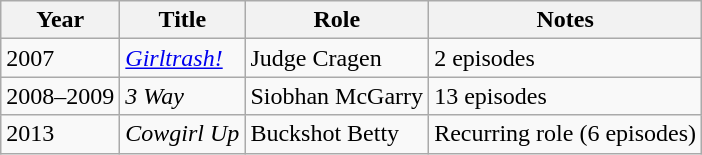<table class="wikitable sortable">
<tr>
<th>Year</th>
<th>Title</th>
<th>Role</th>
<th class="unsortable">Notes</th>
</tr>
<tr>
<td>2007</td>
<td><em><a href='#'>Girltrash!</a></em></td>
<td>Judge Cragen</td>
<td>2 episodes</td>
</tr>
<tr>
<td>2008–2009</td>
<td><em>3 Way</em></td>
<td>Siobhan McGarry</td>
<td>13 episodes</td>
</tr>
<tr>
<td>2013</td>
<td><em>Cowgirl Up</em></td>
<td>Buckshot Betty</td>
<td>Recurring role (6 episodes)</td>
</tr>
</table>
